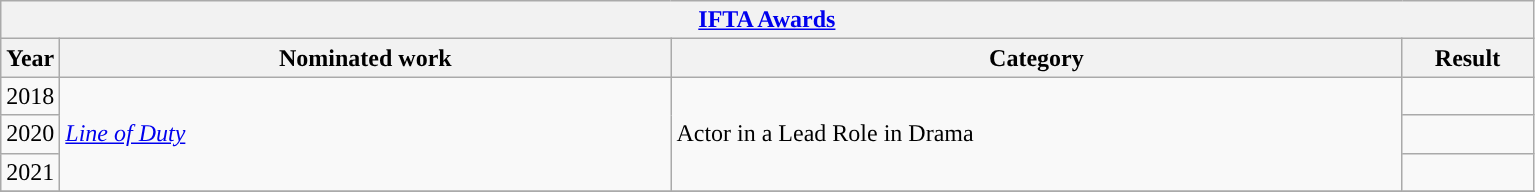<table class="wikitable">
<tr>
<th colspan="4"><a href='#'>IFTA Awards</a></th>
</tr>
<tr>
<th scope="col" style="width:1em;">Year</th>
<th scope="col" style="width:25em;">Nominated work</th>
<th scope="col" style="width:30em;">Category</th>
<th scope="col" style="width:5em;">Result</th>
</tr>
<tr>
<td>2018</td>
<td rowspan="3"><em><a href='#'>Line of Duty</a></em></td>
<td rowspan="3">Actor in a Lead Role in Drama</td>
<td></td>
</tr>
<tr>
<td>2020</td>
<td></td>
</tr>
<tr>
<td>2021</td>
<td></td>
</tr>
<tr>
</tr>
</table>
